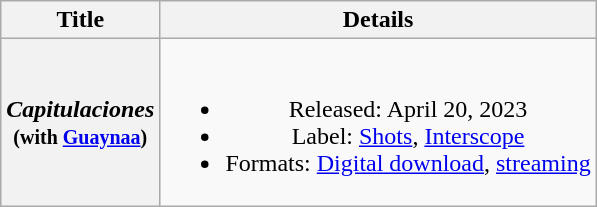<table class="wikitable plainrowheaders" style="text-align:center">
<tr>
<th scope="col">Title</th>
<th scope="col">Details</th>
</tr>
<tr>
<th scope="row"><em>Capitulaciones</em><br><small>(with <a href='#'>Guaynaa</a>)</small></th>
<td><br><ul><li>Released: April 20, 2023</li><li>Label: <a href='#'>Shots</a>, <a href='#'>Interscope</a></li><li>Formats: <a href='#'>Digital download</a>, <a href='#'>streaming</a></li></ul></td>
</tr>
</table>
